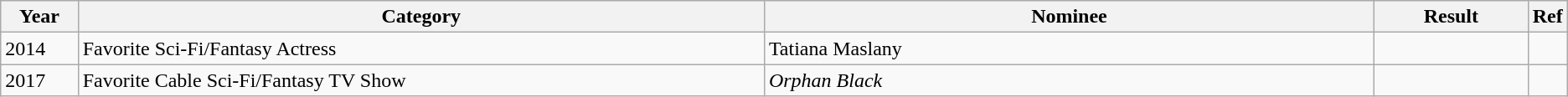<table class="wikitable">
<tr>
<th width=5%>Year</th>
<th width=45%>Category</th>
<th width=40%>Nominee</th>
<th width=10%>Result</th>
<th width=3%>Ref</th>
</tr>
<tr>
<td>2014</td>
<td>Favorite Sci-Fi/Fantasy Actress</td>
<td>Tatiana Maslany</td>
<td></td>
<td></td>
</tr>
<tr>
<td>2017</td>
<td>Favorite Cable Sci-Fi/Fantasy TV Show</td>
<td><em>Orphan Black</em></td>
<td></td>
<td></td>
</tr>
</table>
